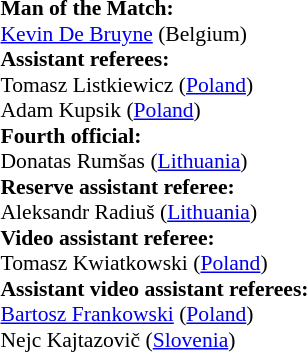<table style="width:50%;font-size:90%">
<tr>
<td><strong>Man of the Match:</strong><br><a href='#'>Kevin De Bruyne</a> (Belgium)<br><strong>Assistant referees:</strong>
<br>Tomasz Listkiewicz (<a href='#'>Poland</a>)
<br>Adam Kupsik (<a href='#'>Poland</a>)
<br><strong>Fourth official:</strong>
<br>Donatas Rumšas (<a href='#'>Lithuania</a>)
<br><strong>Reserve assistant referee:</strong>
<br>Aleksandr Radiuš (<a href='#'>Lithuania</a>)
<br><strong>Video assistant referee:</strong>
<br>Tomasz Kwiatkowski (<a href='#'>Poland</a>)
<br><strong>Assistant video assistant referees:</strong>
<br><a href='#'>Bartosz Frankowski</a> (<a href='#'>Poland</a>)
<br>Nejc Kajtazovič (<a href='#'>Slovenia</a>)</td>
</tr>
</table>
